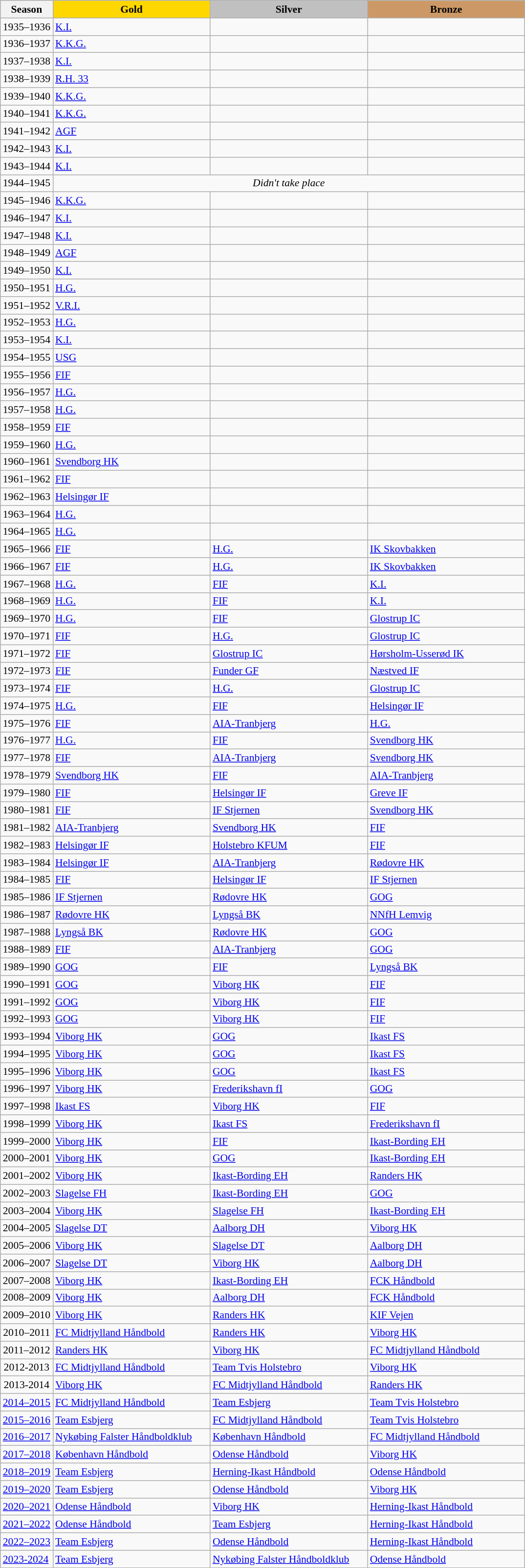<table class="wikitable" style="font-size: 90%">
<tr>
<th style="width:10%;"><strong>Season</strong></th>
<th style="background:gold; width:30%;"><strong>Gold</strong></th>
<th style="background:silver; width:30%;"><strong>Silver</strong></th>
<th style="background:#c96; width:30%;"><strong>Bronze</strong></th>
</tr>
<tr>
<td style="text-align:center;">1935–1936</td>
<td><a href='#'>K.I.</a></td>
<td></td>
<td></td>
</tr>
<tr>
<td style="text-align:center;">1936–1937</td>
<td><a href='#'>K.K.G.</a></td>
<td></td>
<td></td>
</tr>
<tr>
<td style="text-align:center;">1937–1938</td>
<td><a href='#'>K.I.</a></td>
<td></td>
<td></td>
</tr>
<tr>
<td style="text-align:center;">1938–1939</td>
<td><a href='#'>R.H. 33</a></td>
<td></td>
<td></td>
</tr>
<tr>
<td style="text-align:center;">1939–1940</td>
<td><a href='#'>K.K.G.</a></td>
<td></td>
<td></td>
</tr>
<tr>
<td style="text-align:center;">1940–1941</td>
<td><a href='#'>K.K.G.</a></td>
<td></td>
<td></td>
</tr>
<tr>
<td style="text-align:center;">1941–1942</td>
<td><a href='#'>AGF</a></td>
<td></td>
<td></td>
</tr>
<tr>
<td style="text-align:center;">1942–1943</td>
<td><a href='#'>K.I.</a></td>
<td></td>
<td></td>
</tr>
<tr>
<td style="text-align:center;">1943–1944</td>
<td><a href='#'>K.I.</a></td>
<td></td>
<td></td>
</tr>
<tr style="text-align:center;">
<td>1944–1945</td>
<td colspan="3"><em>Didn't take place</em></td>
</tr>
<tr>
<td style="text-align:center;">1945–1946</td>
<td><a href='#'>K.K.G.</a></td>
<td></td>
<td></td>
</tr>
<tr>
<td style="text-align:center;">1946–1947</td>
<td><a href='#'>K.I.</a></td>
<td></td>
<td></td>
</tr>
<tr>
<td style="text-align:center;">1947–1948</td>
<td><a href='#'>K.I.</a></td>
<td></td>
<td></td>
</tr>
<tr>
<td style="text-align:center;">1948–1949</td>
<td><a href='#'>AGF</a></td>
<td></td>
<td></td>
</tr>
<tr>
<td style="text-align:center;">1949–1950</td>
<td><a href='#'>K.I.</a></td>
<td></td>
<td></td>
</tr>
<tr>
<td style="text-align:center;">1950–1951</td>
<td><a href='#'>H.G.</a></td>
<td></td>
<td></td>
</tr>
<tr>
<td style="text-align:center;">1951–1952</td>
<td><a href='#'>V.R.I.</a></td>
<td></td>
<td></td>
</tr>
<tr>
<td style="text-align:center;">1952–1953</td>
<td><a href='#'>H.G.</a></td>
<td></td>
<td></td>
</tr>
<tr>
<td style="text-align:center;">1953–1954</td>
<td><a href='#'>K.I.</a></td>
<td></td>
<td></td>
</tr>
<tr>
<td style="text-align:center;">1954–1955</td>
<td><a href='#'>USG</a></td>
<td></td>
<td></td>
</tr>
<tr>
<td style="text-align:center;">1955–1956</td>
<td><a href='#'>FIF</a></td>
<td></td>
<td></td>
</tr>
<tr>
<td style="text-align:center;">1956–1957</td>
<td><a href='#'>H.G.</a></td>
<td></td>
<td></td>
</tr>
<tr>
<td style="text-align:center;">1957–1958</td>
<td><a href='#'>H.G.</a></td>
<td></td>
<td></td>
</tr>
<tr>
<td style="text-align:center;">1958–1959</td>
<td><a href='#'>FIF</a></td>
<td></td>
<td></td>
</tr>
<tr>
<td style="text-align:center;">1959–1960</td>
<td><a href='#'>H.G.</a></td>
<td></td>
<td></td>
</tr>
<tr>
<td style="text-align:center;">1960–1961</td>
<td><a href='#'>Svendborg HK</a></td>
<td></td>
<td></td>
</tr>
<tr>
<td style="text-align:center;">1961–1962</td>
<td><a href='#'>FIF</a></td>
<td></td>
<td></td>
</tr>
<tr>
<td style="text-align:center;">1962–1963</td>
<td><a href='#'>Helsingør IF</a></td>
<td></td>
<td></td>
</tr>
<tr>
<td style="text-align:center;">1963–1964</td>
<td><a href='#'>H.G.</a></td>
<td></td>
<td></td>
</tr>
<tr>
<td style="text-align:center;">1964–1965</td>
<td><a href='#'>H.G.</a></td>
<td></td>
<td></td>
</tr>
<tr>
<td style="text-align:center;">1965–1966</td>
<td><a href='#'>FIF</a></td>
<td><a href='#'>H.G.</a></td>
<td><a href='#'>IK Skovbakken</a></td>
</tr>
<tr>
<td style="text-align:center;">1966–1967</td>
<td><a href='#'>FIF</a></td>
<td><a href='#'>H.G.</a></td>
<td><a href='#'>IK Skovbakken</a></td>
</tr>
<tr>
<td style="text-align:center;">1967–1968</td>
<td><a href='#'>H.G.</a></td>
<td><a href='#'>FIF</a></td>
<td><a href='#'>K.I.</a></td>
</tr>
<tr>
<td style="text-align:center;">1968–1969</td>
<td><a href='#'>H.G.</a></td>
<td><a href='#'>FIF</a></td>
<td><a href='#'>K.I.</a></td>
</tr>
<tr>
<td style="text-align:center;">1969–1970</td>
<td><a href='#'>H.G.</a></td>
<td><a href='#'>FIF</a></td>
<td><a href='#'>Glostrup IC</a></td>
</tr>
<tr>
<td style="text-align:center;">1970–1971</td>
<td><a href='#'>FIF</a></td>
<td><a href='#'>H.G.</a></td>
<td><a href='#'>Glostrup IC</a></td>
</tr>
<tr>
<td style="text-align:center;">1971–1972</td>
<td><a href='#'>FIF</a></td>
<td><a href='#'>Glostrup IC</a></td>
<td><a href='#'>Hørsholm-Usserød IK</a></td>
</tr>
<tr>
<td style="text-align:center;">1972–1973</td>
<td><a href='#'>FIF</a></td>
<td><a href='#'>Funder GF</a></td>
<td><a href='#'>Næstved IF</a></td>
</tr>
<tr>
<td style="text-align:center;">1973–1974</td>
<td><a href='#'>FIF</a></td>
<td><a href='#'>H.G.</a></td>
<td><a href='#'>Glostrup IC</a></td>
</tr>
<tr>
<td style="text-align:center;">1974–1975</td>
<td><a href='#'>H.G.</a></td>
<td><a href='#'>FIF</a></td>
<td><a href='#'>Helsingør IF</a></td>
</tr>
<tr>
<td style="text-align:center;">1975–1976</td>
<td><a href='#'>FIF</a></td>
<td><a href='#'>AIA-Tranbjerg</a></td>
<td><a href='#'>H.G.</a></td>
</tr>
<tr>
<td style="text-align:center;">1976–1977</td>
<td><a href='#'>H.G.</a></td>
<td><a href='#'>FIF</a></td>
<td><a href='#'>Svendborg HK</a></td>
</tr>
<tr>
<td style="text-align:center;">1977–1978</td>
<td><a href='#'>FIF</a></td>
<td><a href='#'>AIA-Tranbjerg</a></td>
<td><a href='#'>Svendborg HK</a></td>
</tr>
<tr>
<td style="text-align:center;">1978–1979</td>
<td><a href='#'>Svendborg HK</a></td>
<td><a href='#'>FIF</a></td>
<td><a href='#'>AIA-Tranbjerg</a></td>
</tr>
<tr>
<td style="text-align:center;">1979–1980</td>
<td><a href='#'>FIF</a></td>
<td><a href='#'>Helsingør IF</a></td>
<td><a href='#'>Greve IF</a></td>
</tr>
<tr>
<td style="text-align:center;">1980–1981</td>
<td><a href='#'>FIF</a></td>
<td><a href='#'>IF Stjernen</a></td>
<td><a href='#'>Svendborg HK</a></td>
</tr>
<tr>
<td style="text-align:center;">1981–1982</td>
<td><a href='#'>AIA-Tranbjerg</a></td>
<td><a href='#'>Svendborg HK</a></td>
<td><a href='#'>FIF</a></td>
</tr>
<tr>
<td style="text-align:center;">1982–1983</td>
<td><a href='#'>Helsingør IF</a></td>
<td><a href='#'>Holstebro KFUM</a></td>
<td><a href='#'>FIF</a></td>
</tr>
<tr>
<td style="text-align:center;">1983–1984</td>
<td><a href='#'>Helsingør IF</a></td>
<td><a href='#'>AIA-Tranbjerg</a></td>
<td><a href='#'>Rødovre HK</a></td>
</tr>
<tr>
<td style="text-align:center;">1984–1985</td>
<td><a href='#'>FIF</a></td>
<td><a href='#'>Helsingør IF</a></td>
<td><a href='#'>IF Stjernen</a></td>
</tr>
<tr>
<td style="text-align:center;">1985–1986</td>
<td><a href='#'>IF Stjernen</a></td>
<td><a href='#'>Rødovre HK</a></td>
<td><a href='#'>GOG</a></td>
</tr>
<tr>
<td style="text-align:center;">1986–1987</td>
<td><a href='#'>Rødovre HK</a></td>
<td><a href='#'>Lyngså BK</a></td>
<td><a href='#'>NNfH Lemvig</a></td>
</tr>
<tr>
<td style="text-align:center;">1987–1988</td>
<td><a href='#'>Lyngså BK</a></td>
<td><a href='#'>Rødovre HK</a></td>
<td><a href='#'>GOG</a></td>
</tr>
<tr>
<td style="text-align:center;">1988–1989</td>
<td><a href='#'>FIF</a></td>
<td><a href='#'>AIA-Tranbjerg</a></td>
<td><a href='#'>GOG</a></td>
</tr>
<tr>
<td style="text-align:center;">1989–1990</td>
<td><a href='#'>GOG</a></td>
<td><a href='#'>FIF</a></td>
<td><a href='#'>Lyngså BK</a></td>
</tr>
<tr>
<td style="text-align:center;">1990–1991</td>
<td><a href='#'>GOG</a></td>
<td><a href='#'>Viborg HK</a></td>
<td><a href='#'>FIF</a></td>
</tr>
<tr>
<td style="text-align:center;">1991–1992</td>
<td><a href='#'>GOG</a></td>
<td><a href='#'>Viborg HK</a></td>
<td><a href='#'>FIF</a></td>
</tr>
<tr>
<td style="text-align:center;">1992–1993</td>
<td><a href='#'>GOG</a></td>
<td><a href='#'>Viborg HK</a></td>
<td><a href='#'>FIF</a></td>
</tr>
<tr>
<td style="text-align:center;">1993–1994</td>
<td><a href='#'>Viborg HK</a></td>
<td><a href='#'>GOG</a></td>
<td><a href='#'>Ikast FS</a></td>
</tr>
<tr>
<td style="text-align:center;">1994–1995</td>
<td><a href='#'>Viborg HK</a></td>
<td><a href='#'>GOG</a></td>
<td><a href='#'>Ikast FS</a></td>
</tr>
<tr>
<td style="text-align:center;">1995–1996</td>
<td><a href='#'>Viborg HK</a></td>
<td><a href='#'>GOG</a></td>
<td><a href='#'>Ikast FS</a></td>
</tr>
<tr>
<td style="text-align:center;">1996–1997</td>
<td><a href='#'>Viborg HK</a></td>
<td><a href='#'>Frederikshavn fI</a></td>
<td><a href='#'>GOG</a></td>
</tr>
<tr>
<td style="text-align:center;">1997–1998</td>
<td><a href='#'>Ikast FS</a></td>
<td><a href='#'>Viborg HK</a></td>
<td><a href='#'>FIF</a></td>
</tr>
<tr>
<td style="text-align:center;">1998–1999</td>
<td><a href='#'>Viborg HK</a></td>
<td><a href='#'>Ikast FS</a></td>
<td><a href='#'>Frederikshavn fI</a></td>
</tr>
<tr>
<td style="text-align:center;">1999–2000</td>
<td><a href='#'>Viborg HK</a></td>
<td><a href='#'>FIF</a></td>
<td><a href='#'>Ikast-Bording EH</a></td>
</tr>
<tr>
<td style="text-align:center;">2000–2001</td>
<td><a href='#'>Viborg HK</a></td>
<td><a href='#'>GOG</a></td>
<td><a href='#'>Ikast-Bording EH</a></td>
</tr>
<tr>
<td style="text-align:center;">2001–2002</td>
<td><a href='#'>Viborg HK</a></td>
<td><a href='#'>Ikast-Bording EH</a></td>
<td><a href='#'>Randers HK</a></td>
</tr>
<tr>
<td style="text-align:center;">2002–2003</td>
<td><a href='#'>Slagelse FH</a></td>
<td><a href='#'>Ikast-Bording EH</a></td>
<td><a href='#'>GOG</a></td>
</tr>
<tr>
<td style="text-align:center;">2003–2004</td>
<td><a href='#'>Viborg HK</a></td>
<td><a href='#'>Slagelse FH</a></td>
<td><a href='#'>Ikast-Bording EH</a></td>
</tr>
<tr>
<td style="text-align:center;">2004–2005</td>
<td><a href='#'>Slagelse DT</a></td>
<td><a href='#'>Aalborg DH</a></td>
<td><a href='#'>Viborg HK</a></td>
</tr>
<tr>
<td style="text-align:center;">2005–2006</td>
<td><a href='#'>Viborg HK</a></td>
<td><a href='#'>Slagelse DT</a></td>
<td><a href='#'>Aalborg DH</a></td>
</tr>
<tr>
<td style="text-align:center;">2006–2007</td>
<td><a href='#'>Slagelse DT</a></td>
<td><a href='#'>Viborg HK</a></td>
<td><a href='#'>Aalborg DH</a></td>
</tr>
<tr>
<td style="text-align:center;">2007–2008</td>
<td><a href='#'>Viborg HK</a></td>
<td><a href='#'>Ikast-Bording EH</a></td>
<td><a href='#'>FCK Håndbold</a></td>
</tr>
<tr>
<td style="text-align:center;">2008–2009</td>
<td><a href='#'>Viborg HK</a></td>
<td><a href='#'>Aalborg DH</a></td>
<td><a href='#'>FCK Håndbold</a></td>
</tr>
<tr>
<td style="text-align:center;">2009–2010</td>
<td><a href='#'>Viborg HK</a></td>
<td><a href='#'>Randers HK</a></td>
<td><a href='#'>KIF Vejen</a></td>
</tr>
<tr>
<td style="text-align:center;">2010–2011</td>
<td><a href='#'>FC Midtjylland Håndbold</a></td>
<td><a href='#'>Randers HK</a></td>
<td><a href='#'>Viborg HK</a></td>
</tr>
<tr>
<td style="text-align:center;">2011–2012</td>
<td><a href='#'>Randers HK</a></td>
<td><a href='#'>Viborg HK</a></td>
<td><a href='#'>FC Midtjylland Håndbold</a></td>
</tr>
<tr>
<td style="text-align:center;">2012-2013</td>
<td><a href='#'>FC Midtjylland Håndbold</a></td>
<td><a href='#'>Team Tvis Holstebro</a></td>
<td><a href='#'>Viborg HK</a></td>
</tr>
<tr>
<td style="text-align:center;">2013-2014</td>
<td><a href='#'>Viborg HK</a></td>
<td><a href='#'>FC Midtjylland Håndbold</a></td>
<td><a href='#'>Randers HK</a></td>
</tr>
<tr>
<td style="text-align:center;"><a href='#'>2014–2015</a></td>
<td><a href='#'>FC Midtjylland Håndbold</a></td>
<td><a href='#'>Team Esbjerg</a></td>
<td><a href='#'>Team Tvis Holstebro</a></td>
</tr>
<tr>
<td style="text-align:center;"><a href='#'>2015–2016</a></td>
<td><a href='#'>Team Esbjerg</a></td>
<td><a href='#'>FC Midtjylland Håndbold</a></td>
<td><a href='#'>Team Tvis Holstebro</a></td>
</tr>
<tr>
<td style="text-align:center;"><a href='#'>2016–2017</a></td>
<td><a href='#'>Nykøbing Falster Håndboldklub</a></td>
<td><a href='#'>København Håndbold</a></td>
<td><a href='#'>FC Midtjylland Håndbold</a></td>
</tr>
<tr>
<td style="text-align:center;"><a href='#'>2017–2018</a></td>
<td><a href='#'>København Håndbold</a></td>
<td><a href='#'>Odense Håndbold</a></td>
<td><a href='#'>Viborg HK</a></td>
</tr>
<tr>
<td style="text-align:center;"><a href='#'>2018–2019</a></td>
<td><a href='#'>Team Esbjerg</a></td>
<td><a href='#'>Herning-Ikast Håndbold</a></td>
<td><a href='#'>Odense Håndbold</a></td>
</tr>
<tr>
<td style="text-align:center;"><a href='#'>2019–2020</a></td>
<td><a href='#'>Team Esbjerg</a></td>
<td><a href='#'>Odense Håndbold</a></td>
<td><a href='#'>Viborg HK</a></td>
</tr>
<tr>
<td><a href='#'>2020–2021</a></td>
<td><a href='#'>Odense Håndbold</a></td>
<td><a href='#'>Viborg HK</a></td>
<td><a href='#'>Herning-Ikast Håndbold</a></td>
</tr>
<tr>
<td><a href='#'>2021–2022</a></td>
<td><a href='#'>Odense Håndbold</a></td>
<td><a href='#'>Team Esbjerg</a></td>
<td><a href='#'>Herning-Ikast Håndbold</a></td>
</tr>
<tr>
<td><a href='#'>2022–2023</a></td>
<td><a href='#'>Team Esbjerg</a></td>
<td><a href='#'>Odense Håndbold</a></td>
<td><a href='#'>Herning-Ikast Håndbold</a></td>
</tr>
<tr>
<td><a href='#'>2023-2024</a></td>
<td><a href='#'>Team Esbjerg</a></td>
<td><a href='#'>Nykøbing Falster Håndboldklub</a></td>
<td><a href='#'>Odense Håndbold</a></td>
</tr>
</table>
